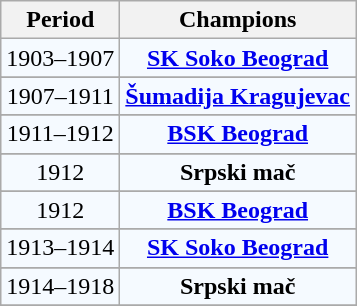<table class="wikitable sortable" style="text-align: center;">
<tr>
<th>Period</th>
<th>Champions</th>
</tr>
<tr bgcolor=#F5FAFF>
<td>1903–1907</td>
<td><strong><a href='#'>SK Soko Beograd</a></strong></td>
</tr>
<tr bgcolor=#F5FAFF>
</tr>
<tr>
</tr>
<tr bgcolor=#F5FAFF>
<td>1907–1911</td>
<td><strong><a href='#'>Šumadija Kragujevac</a></strong></td>
</tr>
<tr bgcolor=#F5FAFF>
</tr>
<tr>
</tr>
<tr bgcolor=#F5FAFF>
<td>1911–1912</td>
<td><strong><a href='#'>BSK Beograd</a></strong></td>
</tr>
<tr bgcolor=#F5FAFF>
</tr>
<tr>
</tr>
<tr bgcolor=#F5FAFF>
<td>1912</td>
<td><strong>Srpski mač</strong></td>
</tr>
<tr bgcolor=#F5FAFF>
</tr>
<tr>
</tr>
<tr bgcolor=#F5FAFF>
<td>1912</td>
<td><strong><a href='#'>BSK Beograd</a></strong></td>
</tr>
<tr bgcolor=#F5FAFF>
</tr>
<tr>
</tr>
<tr bgcolor=#F5FAFF>
<td>1913–1914</td>
<td><strong><a href='#'>SK Soko Beograd</a></strong></td>
</tr>
<tr bgcolor=#F5FAFF>
</tr>
<tr>
</tr>
<tr>
</tr>
<tr bgcolor=#F5FAFF>
<td>1914–1918</td>
<td><strong>Srpski mač</strong></td>
</tr>
<tr bgcolor=#F5FAFF>
</tr>
</table>
